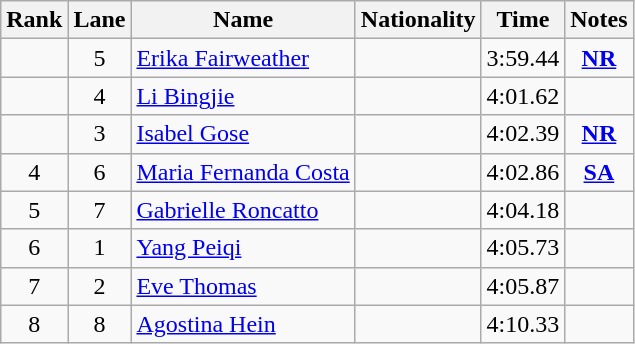<table class="wikitable sortable" style="text-align:center">
<tr>
<th>Rank</th>
<th>Lane</th>
<th>Name</th>
<th>Nationality</th>
<th>Time</th>
<th>Notes</th>
</tr>
<tr>
<td></td>
<td>5</td>
<td align=left><a href='#'>Erika Fairweather</a></td>
<td align=left></td>
<td>3:59.44</td>
<td><strong><a href='#'>NR</a></strong></td>
</tr>
<tr>
<td></td>
<td>4</td>
<td align=left><a href='#'>Li Bingjie</a></td>
<td align=left></td>
<td>4:01.62</td>
<td></td>
</tr>
<tr>
<td></td>
<td>3</td>
<td align=left><a href='#'>Isabel Gose</a></td>
<td align=left></td>
<td>4:02.39</td>
<td><strong><a href='#'>NR</a></strong></td>
</tr>
<tr>
<td>4</td>
<td>6</td>
<td align=left><a href='#'>Maria Fernanda Costa</a></td>
<td align=left></td>
<td>4:02.86</td>
<td><strong><a href='#'>SA</a></strong></td>
</tr>
<tr>
<td>5</td>
<td>7</td>
<td align=left><a href='#'>Gabrielle Roncatto</a></td>
<td align=left></td>
<td>4:04.18</td>
<td></td>
</tr>
<tr>
<td>6</td>
<td>1</td>
<td align=left><a href='#'>Yang Peiqi</a></td>
<td align=left></td>
<td>4:05.73</td>
<td></td>
</tr>
<tr>
<td>7</td>
<td>2</td>
<td align=left><a href='#'>Eve Thomas</a></td>
<td align=left></td>
<td>4:05.87</td>
<td></td>
</tr>
<tr>
<td>8</td>
<td>8</td>
<td align=left><a href='#'>Agostina Hein</a></td>
<td align=left></td>
<td>4:10.33</td>
<td></td>
</tr>
</table>
